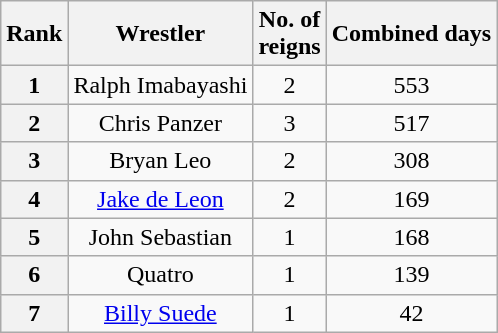<table class="wikitable sortable" style="text-align: center">
<tr>
<th>Rank</th>
<th>Wrestler</th>
<th>No. of<br>reigns</th>
<th>Combined days</th>
</tr>
<tr>
<th>1</th>
<td>Ralph Imabayashi</td>
<td>2</td>
<td>553</td>
</tr>
<tr>
<th>2</th>
<td>Chris Panzer</td>
<td>3</td>
<td>517</td>
</tr>
<tr>
<th>3</th>
<td>Bryan Leo</td>
<td>2</td>
<td>308</td>
</tr>
<tr>
<th>4</th>
<td><a href='#'>Jake de Leon</a></td>
<td>2</td>
<td>169</td>
</tr>
<tr>
<th>5</th>
<td>John Sebastian</td>
<td>1</td>
<td>168</td>
</tr>
<tr>
<th>6</th>
<td>Quatro</td>
<td>1</td>
<td>139</td>
</tr>
<tr>
<th>7</th>
<td><a href='#'>Billy Suede</a></td>
<td>1</td>
<td>42</td>
</tr>
</table>
